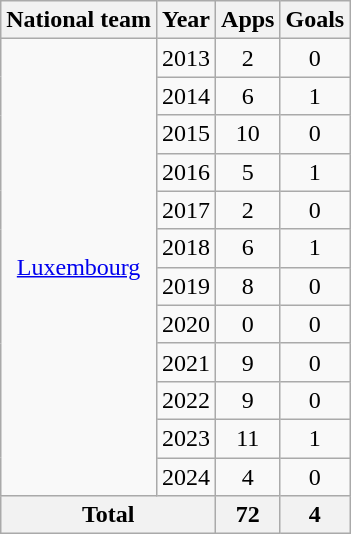<table class="wikitable" style="text-align:center">
<tr>
<th>National team</th>
<th>Year</th>
<th>Apps</th>
<th>Goals</th>
</tr>
<tr>
<td rowspan="12"><a href='#'>Luxembourg</a></td>
<td>2013</td>
<td>2</td>
<td>0</td>
</tr>
<tr>
<td>2014</td>
<td>6</td>
<td>1</td>
</tr>
<tr>
<td>2015</td>
<td>10</td>
<td>0</td>
</tr>
<tr>
<td>2016</td>
<td>5</td>
<td>1</td>
</tr>
<tr>
<td>2017</td>
<td>2</td>
<td>0</td>
</tr>
<tr>
<td>2018</td>
<td>6</td>
<td>1</td>
</tr>
<tr>
<td>2019</td>
<td>8</td>
<td>0</td>
</tr>
<tr>
<td>2020</td>
<td>0</td>
<td>0</td>
</tr>
<tr>
<td>2021</td>
<td>9</td>
<td>0</td>
</tr>
<tr>
<td>2022</td>
<td>9</td>
<td>0</td>
</tr>
<tr>
<td>2023</td>
<td>11</td>
<td>1</td>
</tr>
<tr>
<td>2024</td>
<td>4</td>
<td>0</td>
</tr>
<tr>
<th colspan="2">Total</th>
<th>72</th>
<th>4</th>
</tr>
</table>
